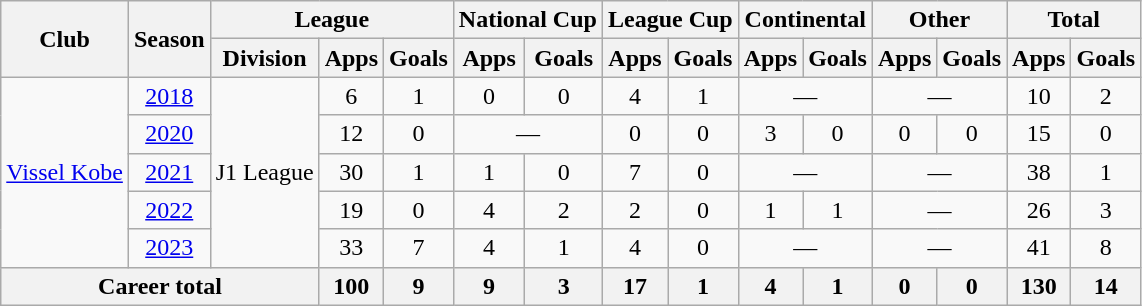<table class="wikitable" style="text-align:center">
<tr>
<th rowspan=2>Club</th>
<th rowspan=2>Season</th>
<th colspan=3>League</th>
<th colspan=2>National Cup</th>
<th colspan=2>League Cup</th>
<th colspan=2>Continental</th>
<th colspan=2>Other</th>
<th colspan=2>Total</th>
</tr>
<tr>
<th>Division</th>
<th>Apps</th>
<th>Goals</th>
<th>Apps</th>
<th>Goals</th>
<th>Apps</th>
<th>Goals</th>
<th>Apps</th>
<th>Goals</th>
<th>Apps</th>
<th>Goals</th>
<th>Apps</th>
<th>Goals</th>
</tr>
<tr>
<td rowspan="5"><a href='#'>Vissel Kobe</a></td>
<td><a href='#'>2018</a></td>
<td rowspan="5">J1 League</td>
<td>6</td>
<td>1</td>
<td>0</td>
<td>0</td>
<td>4</td>
<td>1</td>
<td colspan="2">—</td>
<td colspan="2">—</td>
<td>10</td>
<td>2</td>
</tr>
<tr>
<td><a href='#'>2020</a></td>
<td>12</td>
<td>0</td>
<td colspan="2">—</td>
<td>0</td>
<td>0</td>
<td>3</td>
<td>0</td>
<td>0</td>
<td>0</td>
<td>15</td>
<td>0</td>
</tr>
<tr>
<td><a href='#'>2021</a></td>
<td>30</td>
<td>1</td>
<td>1</td>
<td>0</td>
<td>7</td>
<td>0</td>
<td colspan="2">—</td>
<td colspan="2">—</td>
<td>38</td>
<td>1</td>
</tr>
<tr>
<td><a href='#'>2022</a></td>
<td>19</td>
<td>0</td>
<td>4</td>
<td>2</td>
<td>2</td>
<td>0</td>
<td>1</td>
<td>1</td>
<td colspan="2">—</td>
<td>26</td>
<td>3</td>
</tr>
<tr>
<td><a href='#'>2023</a></td>
<td>33</td>
<td>7</td>
<td>4</td>
<td>1</td>
<td>4</td>
<td>0</td>
<td colspan="2">—</td>
<td colspan="2">—</td>
<td>41</td>
<td>8</td>
</tr>
<tr>
<th colspan=3>Career total</th>
<th>100</th>
<th>9</th>
<th>9</th>
<th>3</th>
<th>17</th>
<th>1</th>
<th>4</th>
<th>1</th>
<th>0</th>
<th>0</th>
<th>130</th>
<th>14</th>
</tr>
</table>
